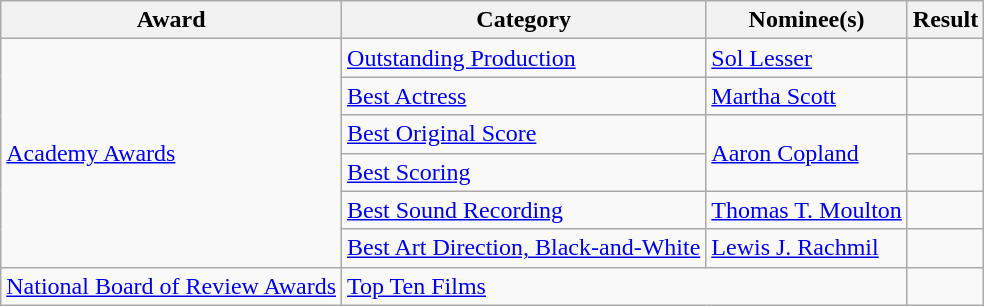<table class="wikitable plainrowheaders">
<tr>
<th>Award</th>
<th>Category</th>
<th>Nominee(s)</th>
<th>Result</th>
</tr>
<tr>
<td rowspan="6"><a href='#'>Academy Awards</a></td>
<td><a href='#'>Outstanding Production</a></td>
<td><a href='#'>Sol Lesser</a></td>
<td></td>
</tr>
<tr>
<td><a href='#'>Best Actress</a></td>
<td><a href='#'>Martha Scott</a></td>
<td></td>
</tr>
<tr>
<td><a href='#'>Best Original Score</a></td>
<td rowspan="2"><a href='#'>Aaron Copland</a></td>
<td></td>
</tr>
<tr>
<td><a href='#'>Best Scoring</a></td>
<td></td>
</tr>
<tr>
<td><a href='#'>Best Sound Recording</a></td>
<td><a href='#'>Thomas T. Moulton</a></td>
<td></td>
</tr>
<tr>
<td><a href='#'>Best Art Direction, Black-and-White</a></td>
<td><a href='#'>Lewis J. Rachmil</a></td>
<td></td>
</tr>
<tr>
<td><a href='#'>National Board of Review Awards</a></td>
<td colspan="2"><a href='#'>Top Ten Films</a></td>
<td></td>
</tr>
</table>
